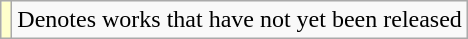<table class="wikitable">
<tr>
<td style="background:#FFFFCC;"></td>
<td>Denotes works that have not yet been released</td>
</tr>
</table>
